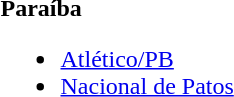<table>
<tr>
<td><strong>Paraíba</strong><br><ul><li><a href='#'>Atlético/PB</a></li><li><a href='#'>Nacional de Patos</a></li></ul></td>
</tr>
</table>
